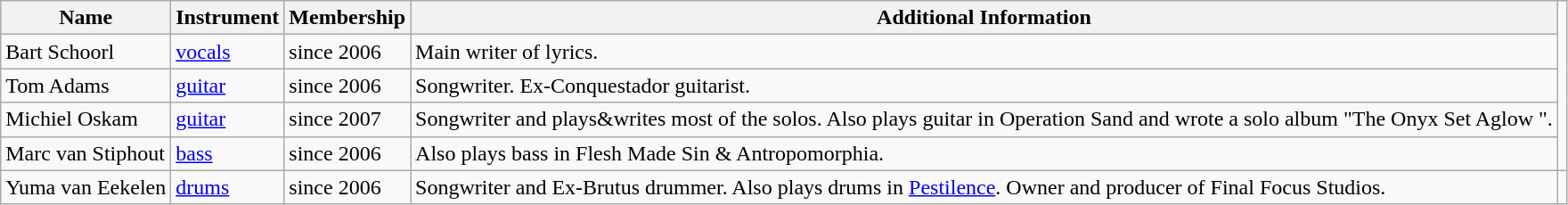<table class="wikitable" border="1">
<tr>
<th>Name</th>
<th>Instrument</th>
<th>Membership</th>
<th>Additional Information</th>
</tr>
<tr>
<td>Bart Schoorl</td>
<td><a href='#'>vocals</a></td>
<td>since 2006</td>
<td>Main writer of lyrics.</td>
</tr>
<tr>
<td>Tom Adams</td>
<td><a href='#'>guitar</a></td>
<td>since 2006</td>
<td>Songwriter. Ex-Conquestador guitarist.</td>
</tr>
<tr>
<td>Michiel Oskam</td>
<td><a href='#'>guitar</a></td>
<td>since 2007</td>
<td>Songwriter and plays&writes most of the solos. Also plays guitar in Operation Sand and wrote a solo album "The Onyx Set Aglow ".</td>
</tr>
<tr>
<td>Marc van Stiphout</td>
<td><a href='#'>bass</a></td>
<td>since 2006</td>
<td>Also plays bass in Flesh Made Sin & Antropomorphia.</td>
</tr>
<tr>
<td>Yuma van Eekelen</td>
<td><a href='#'>drums</a></td>
<td>since 2006</td>
<td>Songwriter and Ex-Brutus drummer. Also plays drums in <a href='#'>Pestilence</a>. Owner and producer of Final Focus Studios.</td>
<td></td>
</tr>
</table>
